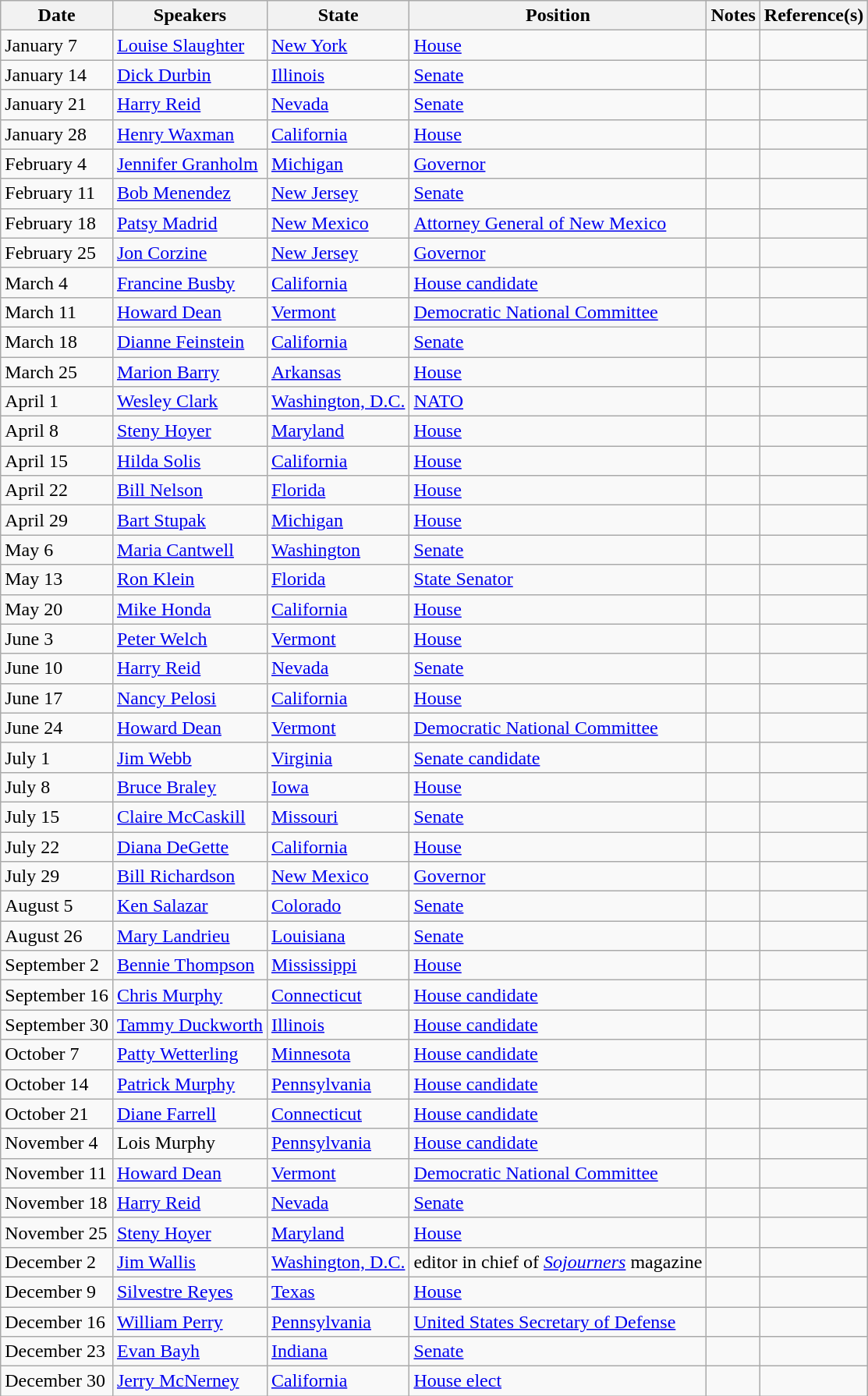<table class="wikitable sortable mw-collapsible mw-collapsed">
<tr>
<th style="text-align: center;">Date</th>
<th style="text-align: center;">Speakers</th>
<th style="text-align: center;">State</th>
<th style="text-align: center;">Position</th>
<th style="text-align: center;">Notes</th>
<th style="text-align: center;">Reference(s)</th>
</tr>
<tr>
<td>January 7</td>
<td><a href='#'>Louise Slaughter</a></td>
<td><a href='#'>New York</a></td>
<td><a href='#'>House</a></td>
<td></td>
<td></td>
</tr>
<tr>
<td>January 14</td>
<td><a href='#'>Dick Durbin</a></td>
<td><a href='#'>Illinois</a></td>
<td><a href='#'>Senate</a></td>
<td></td>
<td></td>
</tr>
<tr>
<td>January 21</td>
<td><a href='#'>Harry Reid</a></td>
<td><a href='#'>Nevada</a></td>
<td><a href='#'>Senate</a></td>
<td></td>
<td></td>
</tr>
<tr>
<td>January 28</td>
<td><a href='#'>Henry Waxman</a></td>
<td><a href='#'>California</a></td>
<td><a href='#'>House</a></td>
<td></td>
<td></td>
</tr>
<tr>
<td>February 4</td>
<td><a href='#'>Jennifer Granholm</a></td>
<td><a href='#'>Michigan</a></td>
<td><a href='#'>Governor</a></td>
<td></td>
<td></td>
</tr>
<tr>
<td>February 11</td>
<td><a href='#'>Bob Menendez</a></td>
<td><a href='#'>New Jersey</a></td>
<td><a href='#'>Senate</a></td>
<td></td>
<td></td>
</tr>
<tr>
<td>February 18</td>
<td><a href='#'>Patsy Madrid</a></td>
<td><a href='#'>New Mexico</a></td>
<td><a href='#'>Attorney General of New Mexico</a></td>
<td></td>
<td></td>
</tr>
<tr>
<td>February 25</td>
<td><a href='#'>Jon Corzine</a></td>
<td><a href='#'>New Jersey</a></td>
<td><a href='#'>Governor</a></td>
<td></td>
<td></td>
</tr>
<tr>
<td>March 4</td>
<td><a href='#'>Francine Busby</a></td>
<td><a href='#'>California</a></td>
<td><a href='#'>House candidate</a></td>
<td></td>
<td></td>
</tr>
<tr>
<td>March 11</td>
<td><a href='#'>Howard Dean</a></td>
<td><a href='#'>Vermont</a></td>
<td><a href='#'>Democratic National Committee</a></td>
<td></td>
<td></td>
</tr>
<tr>
<td>March 18</td>
<td><a href='#'>Dianne Feinstein</a></td>
<td><a href='#'>California</a></td>
<td><a href='#'>Senate</a></td>
<td></td>
<td></td>
</tr>
<tr>
<td>March 25</td>
<td><a href='#'>Marion Barry</a></td>
<td><a href='#'>Arkansas</a></td>
<td><a href='#'>House</a></td>
<td></td>
<td></td>
</tr>
<tr>
<td>April 1</td>
<td><a href='#'>Wesley Clark</a></td>
<td><a href='#'>Washington, D.C.</a></td>
<td><a href='#'>NATO</a></td>
<td></td>
<td></td>
</tr>
<tr>
<td>April 8</td>
<td><a href='#'>Steny Hoyer</a></td>
<td><a href='#'>Maryland</a></td>
<td><a href='#'>House</a></td>
<td></td>
<td></td>
</tr>
<tr>
<td>April 15</td>
<td><a href='#'>Hilda Solis</a></td>
<td><a href='#'>California</a></td>
<td><a href='#'>House</a></td>
<td></td>
<td></td>
</tr>
<tr>
<td>April 22</td>
<td><a href='#'>Bill Nelson</a></td>
<td><a href='#'>Florida</a></td>
<td><a href='#'>House</a></td>
<td></td>
<td></td>
</tr>
<tr>
<td>April 29</td>
<td><a href='#'>Bart Stupak</a></td>
<td><a href='#'>Michigan</a></td>
<td><a href='#'>House</a></td>
<td></td>
<td></td>
</tr>
<tr>
<td>May 6</td>
<td><a href='#'>Maria Cantwell</a></td>
<td><a href='#'>Washington</a></td>
<td><a href='#'>Senate</a></td>
<td></td>
<td></td>
</tr>
<tr>
<td>May 13</td>
<td><a href='#'>Ron Klein</a></td>
<td><a href='#'>Florida</a></td>
<td><a href='#'>State Senator</a></td>
<td></td>
<td></td>
</tr>
<tr>
<td>May 20</td>
<td><a href='#'>Mike Honda</a></td>
<td><a href='#'>California</a></td>
<td><a href='#'>House</a></td>
<td></td>
<td></td>
</tr>
<tr>
<td>June 3</td>
<td><a href='#'>Peter Welch</a></td>
<td><a href='#'>Vermont</a></td>
<td><a href='#'>House</a></td>
<td></td>
<td></td>
</tr>
<tr>
<td>June 10</td>
<td><a href='#'>Harry Reid</a></td>
<td><a href='#'>Nevada</a></td>
<td><a href='#'>Senate</a></td>
<td></td>
<td></td>
</tr>
<tr>
<td>June 17</td>
<td><a href='#'>Nancy Pelosi</a></td>
<td><a href='#'>California</a></td>
<td><a href='#'>House</a></td>
<td></td>
<td></td>
</tr>
<tr>
<td>June 24</td>
<td><a href='#'>Howard Dean</a></td>
<td><a href='#'>Vermont</a></td>
<td><a href='#'>Democratic National Committee</a></td>
<td></td>
<td></td>
</tr>
<tr>
<td>July 1</td>
<td><a href='#'>Jim Webb</a></td>
<td><a href='#'>Virginia</a></td>
<td><a href='#'>Senate candidate</a></td>
<td></td>
<td></td>
</tr>
<tr>
<td>July 8</td>
<td><a href='#'>Bruce Braley</a></td>
<td><a href='#'>Iowa</a></td>
<td><a href='#'>House</a></td>
<td></td>
<td></td>
</tr>
<tr>
<td>July 15</td>
<td><a href='#'>Claire McCaskill</a></td>
<td><a href='#'>Missouri</a></td>
<td><a href='#'>Senate</a></td>
<td></td>
<td></td>
</tr>
<tr>
<td>July 22</td>
<td><a href='#'>Diana DeGette</a></td>
<td><a href='#'>California</a></td>
<td><a href='#'>House</a></td>
<td></td>
<td></td>
</tr>
<tr>
<td>July 29</td>
<td><a href='#'>Bill Richardson</a></td>
<td><a href='#'>New Mexico</a></td>
<td><a href='#'>Governor</a></td>
<td></td>
<td></td>
</tr>
<tr>
<td>August 5</td>
<td><a href='#'>Ken Salazar</a></td>
<td><a href='#'>Colorado</a></td>
<td><a href='#'>Senate</a></td>
<td></td>
<td></td>
</tr>
<tr>
<td>August 26</td>
<td><a href='#'>Mary Landrieu</a></td>
<td><a href='#'>Louisiana</a></td>
<td><a href='#'>Senate</a></td>
<td></td>
<td></td>
</tr>
<tr>
<td>September 2</td>
<td><a href='#'>Bennie Thompson</a></td>
<td><a href='#'>Mississippi</a></td>
<td><a href='#'>House</a></td>
<td></td>
<td></td>
</tr>
<tr>
<td>September 16</td>
<td><a href='#'>Chris Murphy</a></td>
<td><a href='#'>Connecticut</a></td>
<td><a href='#'>House candidate</a></td>
<td></td>
<td></td>
</tr>
<tr>
<td>September 30</td>
<td><a href='#'>Tammy Duckworth</a></td>
<td><a href='#'>Illinois</a></td>
<td><a href='#'>House candidate</a></td>
<td></td>
<td></td>
</tr>
<tr>
<td>October 7</td>
<td><a href='#'>Patty Wetterling</a></td>
<td><a href='#'>Minnesota</a></td>
<td><a href='#'>House candidate</a></td>
<td></td>
<td></td>
</tr>
<tr>
<td>October 14</td>
<td><a href='#'>Patrick Murphy</a></td>
<td><a href='#'>Pennsylvania</a></td>
<td><a href='#'>House candidate</a></td>
<td></td>
<td></td>
</tr>
<tr>
<td>October 21</td>
<td><a href='#'>Diane Farrell</a></td>
<td><a href='#'>Connecticut</a></td>
<td><a href='#'>House candidate</a></td>
<td></td>
<td></td>
</tr>
<tr>
<td>November 4</td>
<td>Lois Murphy</td>
<td><a href='#'>Pennsylvania</a></td>
<td><a href='#'>House candidate</a></td>
<td></td>
<td></td>
</tr>
<tr>
<td>November 11</td>
<td><a href='#'>Howard Dean</a></td>
<td><a href='#'>Vermont</a></td>
<td><a href='#'>Democratic National Committee</a></td>
<td></td>
<td></td>
</tr>
<tr>
<td>November 18</td>
<td><a href='#'>Harry Reid</a></td>
<td><a href='#'>Nevada</a></td>
<td><a href='#'>Senate</a></td>
<td></td>
<td></td>
</tr>
<tr>
<td>November 25</td>
<td><a href='#'>Steny Hoyer</a></td>
<td><a href='#'>Maryland</a></td>
<td><a href='#'>House</a></td>
<td></td>
<td></td>
</tr>
<tr>
<td>December 2</td>
<td><a href='#'>Jim Wallis</a></td>
<td><a href='#'>Washington, D.C.</a></td>
<td>editor in chief of <em><a href='#'>Sojourners</a></em> magazine</td>
<td></td>
<td></td>
</tr>
<tr>
<td>December 9</td>
<td><a href='#'>Silvestre Reyes</a></td>
<td><a href='#'>Texas</a></td>
<td><a href='#'>House</a></td>
<td></td>
<td></td>
</tr>
<tr>
<td>December 16</td>
<td><a href='#'>William Perry</a></td>
<td><a href='#'>Pennsylvania</a></td>
<td><a href='#'>United States Secretary of Defense</a></td>
<td></td>
<td></td>
</tr>
<tr>
<td>December 23</td>
<td><a href='#'>Evan Bayh</a></td>
<td><a href='#'>Indiana</a></td>
<td><a href='#'>Senate</a></td>
<td></td>
<td></td>
</tr>
<tr>
<td>December 30</td>
<td><a href='#'>Jerry McNerney</a></td>
<td><a href='#'>California</a></td>
<td><a href='#'>House elect</a></td>
<td></td>
<td></td>
</tr>
</table>
